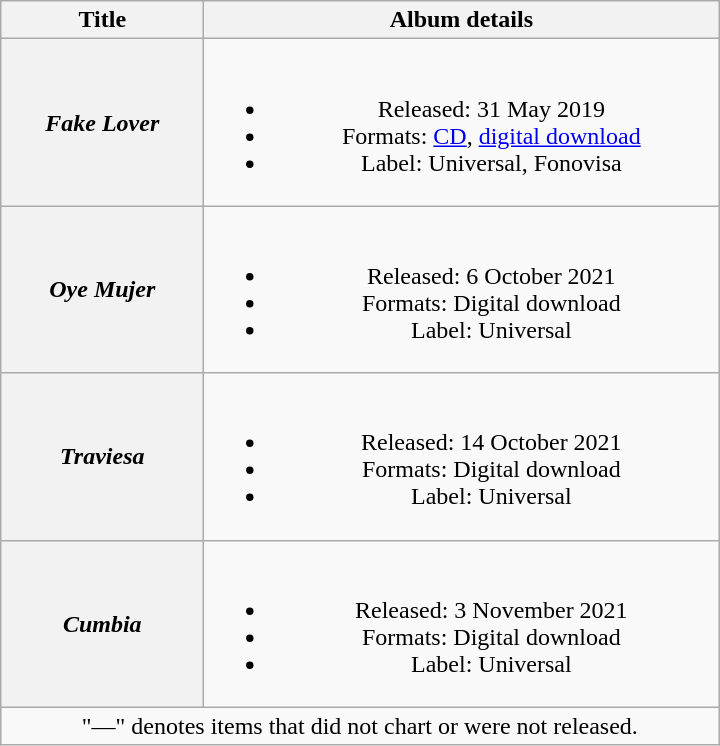<table class="wikitable plainrowheaders" style="text-align:center;">
<tr>
<th scope="col" style="width:8em;">Title</th>
<th scope="col" style="width:21em;">Album details</th>
</tr>
<tr>
<th scope="row" align="center"><em>Fake Lover</em></th>
<td><br><ul><li>Released: 31 May 2019</li><li>Formats: <a href='#'>CD</a>, <a href='#'>digital download</a></li><li>Label: Universal, Fonovisa</li></ul></td>
</tr>
<tr>
<th scope="row" align="center"><em>Oye Mujer</em></th>
<td><br><ul><li>Released: 6 October 2021</li><li>Formats: Digital download</li><li>Label: Universal</li></ul></td>
</tr>
<tr>
<th scope="row" align="center"><em>Traviesa</em></th>
<td><br><ul><li>Released: 14 October 2021</li><li>Formats: Digital download</li><li>Label: Universal</li></ul></td>
</tr>
<tr>
<th scope="row" align="center"><em>Cumbia</em></th>
<td><br><ul><li>Released: 3 November 2021</li><li>Formats: Digital download</li><li>Label: Universal</li></ul></td>
</tr>
<tr>
<td colspan="2" style="text-align:center;">"—" denotes items that did not chart or were not released.</td>
</tr>
</table>
